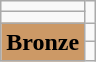<table class="wikitable">
<tr>
<td></td>
</tr>
<tr>
<td></td>
</tr>
<tr>
<td rowspan="2" bgcolor="#cc9966"><strong>Bronze</strong></td>
<td></td>
</tr>
<tr>
<td></td>
</tr>
</table>
